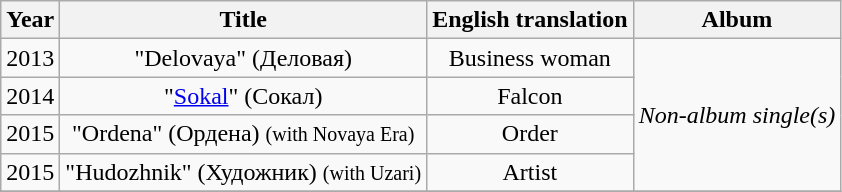<table class="wikitable plainrowheaders" style="text-align:center;">
<tr>
<th scope="col" rowspan="1">Year</th>
<th scope="col" rowspan="1">Title</th>
<th scope="col" rowspan="1">English translation</th>
<th scope="col" rowspan="1">Album</th>
</tr>
<tr>
<td rowspan="1">2013</td>
<td scope="row">"Delovaya" (Деловая)</td>
<td scope="row">Business woman</td>
<td rowspan="4"><em>Non-album single(s)</em></td>
</tr>
<tr>
<td rowspan="1">2014</td>
<td scope="row">"<a href='#'>Sokal</a>" (Сокал)</td>
<td scope="row">Falcon</td>
</tr>
<tr>
<td rowspan="1">2015</td>
<td scope="row">"Ordena" (Ордена) <small>(with Novaya Era)</small></td>
<td scope="row">Order</td>
</tr>
<tr>
<td rowspan="1">2015</td>
<td scope="row">"Hudozhnik" (Художник) <small>(with Uzari)</small></td>
<td scope="row">Artist</td>
</tr>
<tr>
</tr>
</table>
